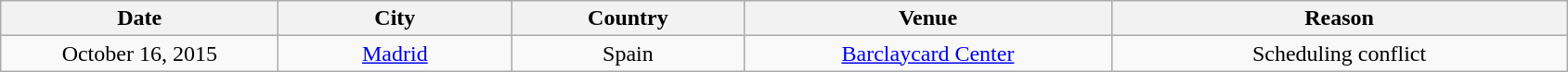<table class="wikitable" style="text-align:center;">
<tr>
<th scope="col" style="width:12em;">Date</th>
<th scope="col" style="width:10em;">City</th>
<th scope="col" style="width:10em;">Country</th>
<th scope="col" style="width:16em;">Venue</th>
<th scope="col" style="width:20em;">Reason</th>
</tr>
<tr>
<td>October 16, 2015</td>
<td><a href='#'>Madrid</a></td>
<td>Spain</td>
<td><a href='#'>Barclaycard Center</a></td>
<td>Scheduling conflict</td>
</tr>
</table>
